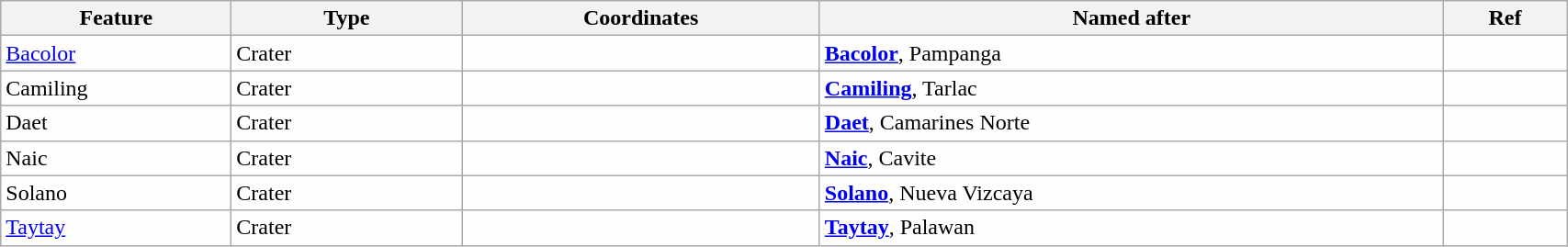<table class="wikitable" style="min-width: 90%;">
<tr>
<th style="width:10em">Feature</th>
<th style="width:10em">Type</th>
<th>Coordinates</th>
<th>Named after</th>
<th>Ref</th>
</tr>
<tr id=001 bgcolor=#fefefe>
<td><a href='#'>Bacolor</a></td>
<td>Crater</td>
<td></td>
<td><strong><a href='#'>Bacolor</a></strong>, Pampanga</td>
<td></td>
</tr>
<tr id=002 bgcolor=#fefefe>
<td>Camiling</td>
<td>Crater</td>
<td></td>
<td><strong><a href='#'>Camiling</a></strong>, Tarlac</td>
<td></td>
</tr>
<tr id=003 bgcolor=#fefefe>
<td>Daet</td>
<td>Crater</td>
<td></td>
<td><strong><a href='#'>Daet</a></strong>, Camarines Norte</td>
<td></td>
</tr>
<tr id=004 bgcolor=#fefefe>
<td>Naic</td>
<td>Crater</td>
<td></td>
<td><strong><a href='#'>Naic</a></strong>, Cavite</td>
<td></td>
</tr>
<tr id=005 bgcolor=#fefefe>
<td>Solano</td>
<td>Crater</td>
<td></td>
<td><a href='#'><strong>Solano</strong></a>, Nueva Vizcaya</td>
<td></td>
</tr>
<tr id=006 bgcolor=#fefefe>
<td><a href='#'>Taytay</a></td>
<td>Crater</td>
<td></td>
<td><a href='#'><strong>Taytay</strong></a>, Palawan</td>
<td></td>
</tr>
</table>
